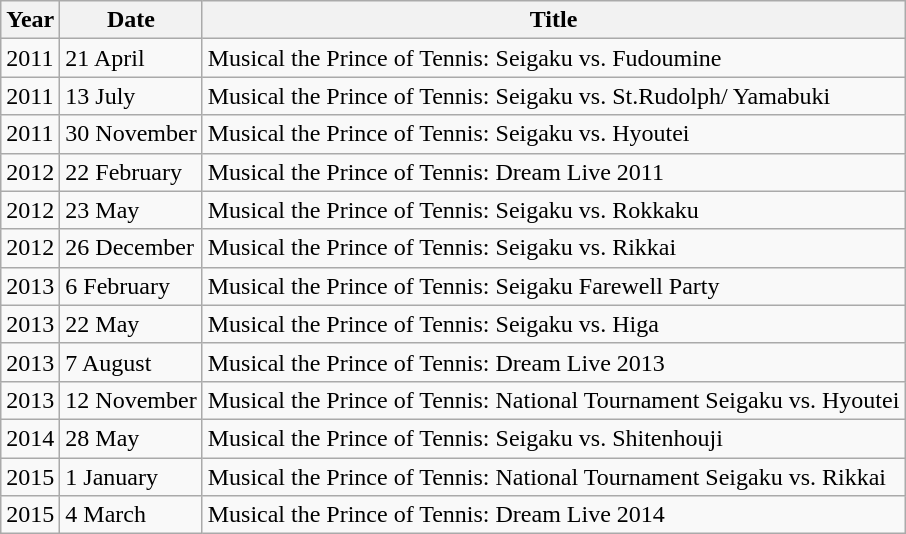<table class="wikitable">
<tr>
<th>Year</th>
<th>Date</th>
<th>Title</th>
</tr>
<tr>
<td>2011</td>
<td>21 April</td>
<td>Musical the Prince of Tennis: Seigaku vs. Fudoumine</td>
</tr>
<tr>
<td>2011</td>
<td>13 July</td>
<td>Musical the Prince of Tennis: Seigaku vs. St.Rudolph/ Yamabuki</td>
</tr>
<tr>
<td>2011</td>
<td>30 November</td>
<td>Musical the Prince of Tennis: Seigaku vs. Hyoutei</td>
</tr>
<tr>
<td>2012</td>
<td>22 February</td>
<td>Musical the Prince of Tennis: Dream Live 2011</td>
</tr>
<tr>
<td>2012</td>
<td>23 May</td>
<td>Musical the Prince of Tennis: Seigaku vs. Rokkaku</td>
</tr>
<tr>
<td>2012</td>
<td>26 December</td>
<td>Musical the Prince of Tennis: Seigaku vs. Rikkai</td>
</tr>
<tr>
<td>2013</td>
<td>6 February</td>
<td>Musical the Prince of Tennis: Seigaku Farewell Party</td>
</tr>
<tr>
<td>2013</td>
<td>22 May</td>
<td>Musical the Prince of Tennis: Seigaku vs. Higa</td>
</tr>
<tr>
<td>2013</td>
<td>7 August</td>
<td>Musical the Prince of Tennis: Dream Live 2013</td>
</tr>
<tr>
<td>2013</td>
<td>12 November</td>
<td>Musical the Prince of Tennis: National Tournament Seigaku vs. Hyoutei</td>
</tr>
<tr>
<td>2014</td>
<td>28 May</td>
<td>Musical the Prince of Tennis: Seigaku vs. Shitenhouji</td>
</tr>
<tr>
<td>2015</td>
<td>1 January</td>
<td>Musical the Prince of Tennis: National Tournament Seigaku vs. Rikkai</td>
</tr>
<tr>
<td>2015</td>
<td>4 March</td>
<td>Musical the Prince of Tennis: Dream Live 2014</td>
</tr>
</table>
